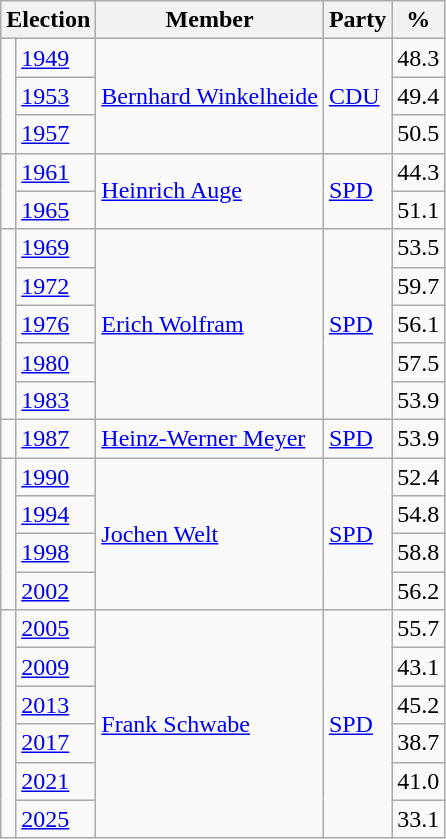<table class=wikitable>
<tr>
<th colspan=2>Election</th>
<th>Member</th>
<th>Party</th>
<th>%</th>
</tr>
<tr>
<td rowspan=3 bgcolor=></td>
<td><a href='#'>1949</a></td>
<td rowspan=3><a href='#'>Bernhard Winkelheide</a></td>
<td rowspan=3><a href='#'>CDU</a></td>
<td align=right>48.3</td>
</tr>
<tr>
<td><a href='#'>1953</a></td>
<td align=right>49.4</td>
</tr>
<tr>
<td><a href='#'>1957</a></td>
<td align=right>50.5</td>
</tr>
<tr>
<td rowspan=2 bgcolor=></td>
<td><a href='#'>1961</a></td>
<td rowspan=2><a href='#'>Heinrich Auge</a></td>
<td rowspan=2><a href='#'>SPD</a></td>
<td align=right>44.3</td>
</tr>
<tr>
<td><a href='#'>1965</a></td>
<td align=right>51.1</td>
</tr>
<tr>
<td rowspan=5 bgcolor=></td>
<td><a href='#'>1969</a></td>
<td rowspan=5><a href='#'>Erich Wolfram</a></td>
<td rowspan=5><a href='#'>SPD</a></td>
<td align=right>53.5</td>
</tr>
<tr>
<td><a href='#'>1972</a></td>
<td align=right>59.7</td>
</tr>
<tr>
<td><a href='#'>1976</a></td>
<td align=right>56.1</td>
</tr>
<tr>
<td><a href='#'>1980</a></td>
<td align=right>57.5</td>
</tr>
<tr>
<td><a href='#'>1983</a></td>
<td align=right>53.9</td>
</tr>
<tr>
<td bgcolor=></td>
<td><a href='#'>1987</a></td>
<td><a href='#'>Heinz-Werner Meyer</a></td>
<td><a href='#'>SPD</a></td>
<td align=right>53.9</td>
</tr>
<tr>
<td rowspan=4 bgcolor=></td>
<td><a href='#'>1990</a></td>
<td rowspan=4><a href='#'>Jochen Welt</a></td>
<td rowspan=4><a href='#'>SPD</a></td>
<td align=right>52.4</td>
</tr>
<tr>
<td><a href='#'>1994</a></td>
<td align=right>54.8</td>
</tr>
<tr>
<td><a href='#'>1998</a></td>
<td align=right>58.8</td>
</tr>
<tr>
<td><a href='#'>2002</a></td>
<td align=right>56.2</td>
</tr>
<tr>
<td rowspan=6 bgcolor=></td>
<td><a href='#'>2005</a></td>
<td rowspan=6><a href='#'>Frank Schwabe</a></td>
<td rowspan=6><a href='#'>SPD</a></td>
<td align=right>55.7</td>
</tr>
<tr>
<td><a href='#'>2009</a></td>
<td align=right>43.1</td>
</tr>
<tr>
<td><a href='#'>2013</a></td>
<td align=right>45.2</td>
</tr>
<tr>
<td><a href='#'>2017</a></td>
<td align=right>38.7</td>
</tr>
<tr>
<td><a href='#'>2021</a></td>
<td align=right>41.0</td>
</tr>
<tr>
<td><a href='#'>2025</a></td>
<td align=right>33.1</td>
</tr>
</table>
